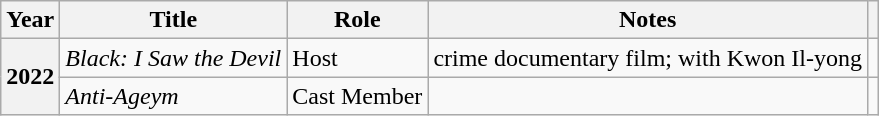<table class="wikitable sortable plainrowheaders">
<tr>
<th scope="col">Year</th>
<th scope="col">Title</th>
<th scope="col">Role</th>
<th scope="col">Notes</th>
<th scope="col" class="unsortable"></th>
</tr>
<tr>
<th scope="row" rowspan=2>2022</th>
<td><em>Black: I Saw the Devil</em></td>
<td>Host</td>
<td>crime documentary film; with Kwon Il-yong</td>
<td></td>
</tr>
<tr>
<td><em>Anti-Ageym</em></td>
<td>Cast Member</td>
<td></td>
<td style="text-align:center"></td>
</tr>
</table>
